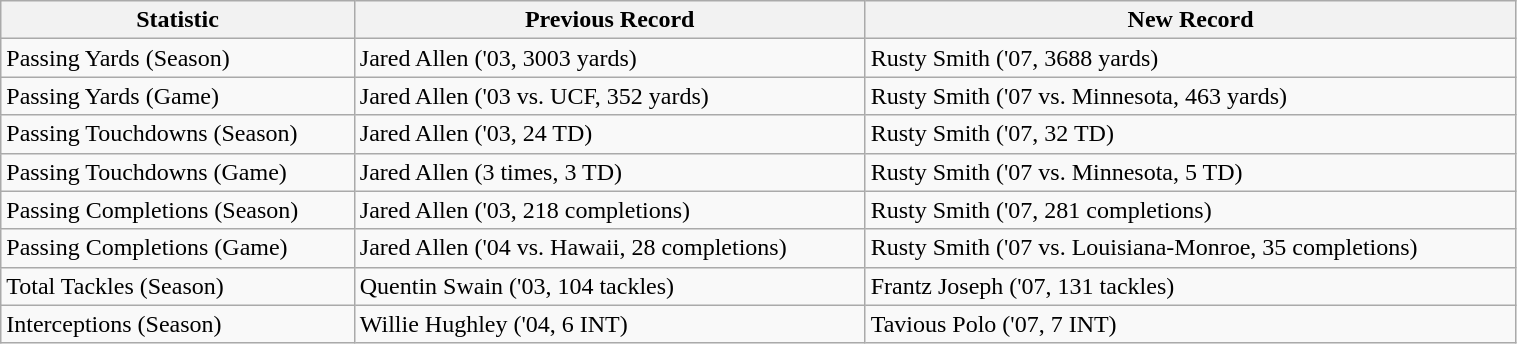<table class="wikitable" width="80%">
<tr>
<th>Statistic</th>
<th>Previous Record</th>
<th>New Record</th>
</tr>
<tr>
<td>Passing Yards (Season)</td>
<td>Jared Allen ('03, 3003 yards)</td>
<td>Rusty Smith ('07, 3688 yards)</td>
</tr>
<tr>
<td>Passing Yards (Game)</td>
<td>Jared Allen ('03 vs. UCF, 352 yards)</td>
<td>Rusty Smith ('07 vs. Minnesota, 463 yards)</td>
</tr>
<tr>
<td>Passing Touchdowns (Season)</td>
<td>Jared Allen ('03, 24 TD)</td>
<td>Rusty Smith ('07, 32 TD)</td>
</tr>
<tr>
<td>Passing Touchdowns (Game)</td>
<td>Jared Allen (3 times, 3 TD)</td>
<td>Rusty Smith ('07 vs. Minnesota, 5 TD)</td>
</tr>
<tr>
<td>Passing Completions (Season)</td>
<td>Jared Allen ('03, 218 completions)</td>
<td>Rusty Smith ('07, 281 completions)</td>
</tr>
<tr>
<td>Passing Completions (Game)</td>
<td>Jared Allen ('04 vs. Hawaii, 28 completions)</td>
<td>Rusty Smith ('07 vs. Louisiana-Monroe, 35 completions)</td>
</tr>
<tr>
<td>Total Tackles (Season)</td>
<td>Quentin Swain ('03, 104 tackles)</td>
<td>Frantz Joseph ('07, 131 tackles)</td>
</tr>
<tr>
<td>Interceptions (Season)</td>
<td>Willie Hughley ('04, 6 INT)</td>
<td>Tavious Polo ('07, 7 INT)</td>
</tr>
</table>
